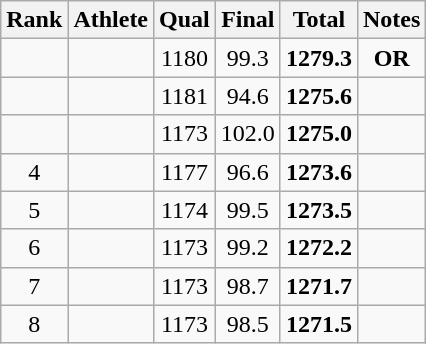<table class="wikitable sortable" style="text-align: center">
<tr>
<th>Rank</th>
<th>Athlete</th>
<th>Qual</th>
<th>Final</th>
<th>Total</th>
<th>Notes</th>
</tr>
<tr>
<td></td>
<td align=left></td>
<td>1180</td>
<td>99.3</td>
<td><strong>1279.3</strong></td>
<td><strong>OR</strong></td>
</tr>
<tr>
<td></td>
<td align=left></td>
<td>1181</td>
<td>94.6</td>
<td><strong>1275.6</strong></td>
<td></td>
</tr>
<tr>
<td></td>
<td align=left></td>
<td>1173</td>
<td>102.0</td>
<td><strong>1275.0</strong></td>
<td></td>
</tr>
<tr>
<td>4</td>
<td align=left></td>
<td>1177</td>
<td>96.6</td>
<td><strong>1273.6</strong></td>
<td></td>
</tr>
<tr>
<td>5</td>
<td align=left></td>
<td>1174</td>
<td>99.5</td>
<td><strong>1273.5</strong></td>
<td></td>
</tr>
<tr>
<td>6</td>
<td align=left></td>
<td>1173</td>
<td>99.2</td>
<td><strong>1272.2</strong></td>
<td></td>
</tr>
<tr>
<td>7</td>
<td align=left></td>
<td>1173</td>
<td>98.7</td>
<td><strong>1271.7</strong></td>
<td></td>
</tr>
<tr>
<td>8</td>
<td align=left></td>
<td>1173</td>
<td>98.5</td>
<td><strong>1271.5</strong></td>
<td></td>
</tr>
</table>
